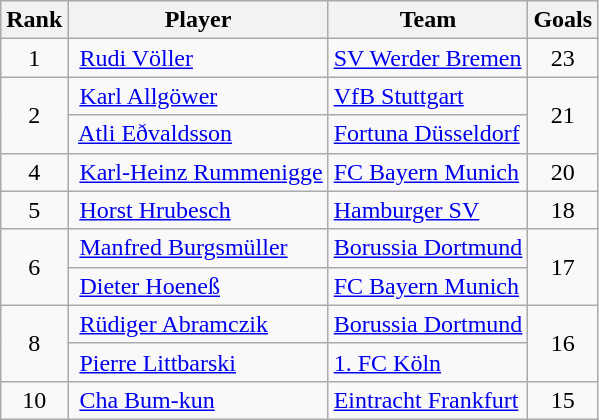<table class="wikitable">
<tr>
<th>Rank</th>
<th>Player</th>
<th>Team</th>
<th>Goals</th>
</tr>
<tr>
<td align=center>1</td>
<td> <a href='#'>Rudi Völler</a></td>
<td><a href='#'>SV Werder Bremen</a></td>
<td align=center>23</td>
</tr>
<tr>
<td rowspan="2" align=center>2</td>
<td> <a href='#'>Karl Allgöwer</a></td>
<td><a href='#'>VfB Stuttgart</a></td>
<td rowspan="2" align=center>21</td>
</tr>
<tr>
<td> <a href='#'>Atli Eðvaldsson</a></td>
<td><a href='#'>Fortuna Düsseldorf</a></td>
</tr>
<tr>
<td align=center>4</td>
<td> <a href='#'>Karl-Heinz Rummenigge</a></td>
<td><a href='#'>FC Bayern Munich</a></td>
<td align=center>20</td>
</tr>
<tr>
<td align=center>5</td>
<td> <a href='#'>Horst Hrubesch</a></td>
<td><a href='#'>Hamburger SV</a></td>
<td align=center>18</td>
</tr>
<tr>
<td rowspan="2" align=center>6</td>
<td> <a href='#'>Manfred Burgsmüller</a></td>
<td><a href='#'>Borussia Dortmund</a></td>
<td rowspan="2" align=center>17</td>
</tr>
<tr>
<td> <a href='#'>Dieter Hoeneß</a></td>
<td><a href='#'>FC Bayern Munich</a></td>
</tr>
<tr>
<td rowspan="2" align=center>8</td>
<td> <a href='#'>Rüdiger Abramczik</a></td>
<td><a href='#'>Borussia Dortmund</a></td>
<td rowspan="2" align=center>16</td>
</tr>
<tr>
<td> <a href='#'>Pierre Littbarski</a></td>
<td><a href='#'>1. FC Köln</a></td>
</tr>
<tr>
<td align=center>10</td>
<td> <a href='#'>Cha Bum-kun</a></td>
<td><a href='#'>Eintracht Frankfurt</a></td>
<td align=center>15</td>
</tr>
</table>
